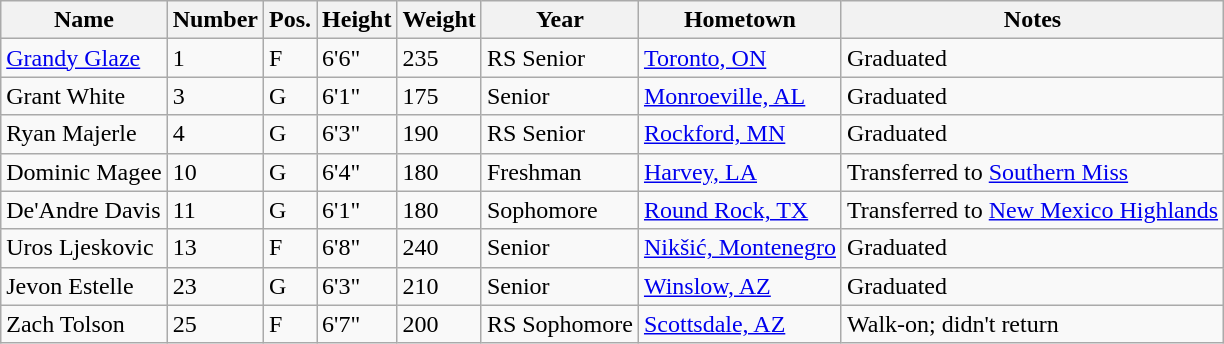<table class="wikitable sortable" border="1">
<tr>
<th>Name</th>
<th>Number</th>
<th>Pos.</th>
<th>Height</th>
<th>Weight</th>
<th>Year</th>
<th>Hometown</th>
<th class="unsortable">Notes</th>
</tr>
<tr>
<td><a href='#'>Grandy Glaze</a></td>
<td>1</td>
<td>F</td>
<td>6'6"</td>
<td>235</td>
<td>RS Senior</td>
<td><a href='#'>Toronto, ON</a></td>
<td>Graduated</td>
</tr>
<tr>
<td>Grant White</td>
<td>3</td>
<td>G</td>
<td>6'1"</td>
<td>175</td>
<td>Senior</td>
<td><a href='#'>Monroeville, AL</a></td>
<td>Graduated</td>
</tr>
<tr>
<td>Ryan Majerle</td>
<td>4</td>
<td>G</td>
<td>6'3"</td>
<td>190</td>
<td>RS Senior</td>
<td><a href='#'>Rockford, MN</a></td>
<td>Graduated</td>
</tr>
<tr>
<td>Dominic Magee</td>
<td>10</td>
<td>G</td>
<td>6'4"</td>
<td>180</td>
<td>Freshman</td>
<td><a href='#'>Harvey, LA</a></td>
<td>Transferred to <a href='#'>Southern Miss</a></td>
</tr>
<tr>
<td>De'Andre Davis</td>
<td>11</td>
<td>G</td>
<td>6'1"</td>
<td>180</td>
<td>Sophomore</td>
<td><a href='#'>Round Rock, TX</a></td>
<td>Transferred to <a href='#'>New Mexico Highlands</a></td>
</tr>
<tr>
<td>Uros Ljeskovic</td>
<td>13</td>
<td>F</td>
<td>6'8"</td>
<td>240</td>
<td>Senior</td>
<td><a href='#'>Nikšić, Montenegro</a></td>
<td>Graduated</td>
</tr>
<tr>
<td>Jevon Estelle</td>
<td>23</td>
<td>G</td>
<td>6'3"</td>
<td>210</td>
<td>Senior</td>
<td><a href='#'>Winslow, AZ</a></td>
<td>Graduated</td>
</tr>
<tr>
<td>Zach Tolson</td>
<td>25</td>
<td>F</td>
<td>6'7"</td>
<td>200</td>
<td>RS Sophomore</td>
<td><a href='#'>Scottsdale, AZ</a></td>
<td>Walk-on; didn't return</td>
</tr>
</table>
